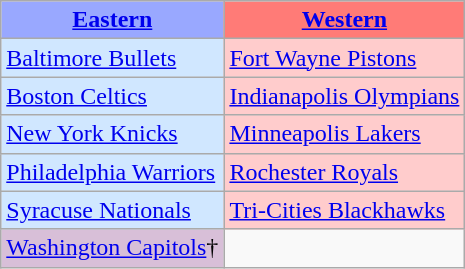<table class="wikitable">
<tr>
<th style="background-color: #99A8FF;"><a href='#'>Eastern</a></th>
<th style="background-color: #FF7B77;"><a href='#'>Western</a></th>
</tr>
<tr>
<td style="background-color: #D0E7FF;"><a href='#'>Baltimore Bullets</a></td>
<td style="background-color: #FFCCCC;"><a href='#'>Fort Wayne Pistons</a></td>
</tr>
<tr>
<td style="background-color: #D0E7FF;"><a href='#'>Boston Celtics</a></td>
<td style="background-color: #FFCCCC;"><a href='#'>Indianapolis Olympians</a></td>
</tr>
<tr>
<td style="background-color: #D0E7FF;"><a href='#'>New York Knicks</a></td>
<td style="background-color: #FFCCCC;"><a href='#'>Minneapolis Lakers</a></td>
</tr>
<tr>
<td style="background-color: #D0E7FF;"><a href='#'>Philadelphia Warriors</a></td>
<td style="background-color: #FFCCCC;"><a href='#'>Rochester Royals</a></td>
</tr>
<tr>
<td style="background-color: #D0E7FF;"><a href='#'>Syracuse Nationals</a></td>
<td style="background-color: #FFCCCC;"><a href='#'>Tri-Cities Blackhawks</a></td>
</tr>
<tr>
<td style="background-color: #D8BFD8;"><a href='#'>Washington Capitols</a>†</td>
<td> </td>
</tr>
</table>
